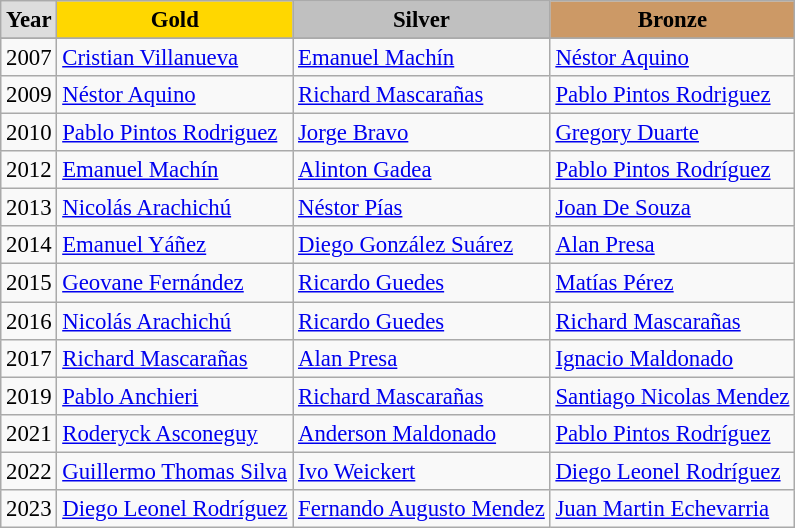<table class="wikitable sortable" style="font-size:95%">
<tr style="text-align:center; background:#e4e4e4; font-weight:bold;">
<td style="background:#ddd; ">Year</td>
<td style="background:gold; ">Gold</td>
<td style="background:silver; ">Silver</td>
<td style="background:#c96; ">Bronze</td>
</tr>
<tr style="background:#efefef;">
</tr>
<tr>
<td>2007</td>
<td><a href='#'>Cristian Villanueva</a></td>
<td><a href='#'>Emanuel Machín</a></td>
<td><a href='#'>Néstor Aquino</a></td>
</tr>
<tr>
<td>2009</td>
<td><a href='#'>Néstor Aquino</a></td>
<td><a href='#'>Richard Mascarañas</a></td>
<td><a href='#'>Pablo Pintos Rodriguez</a></td>
</tr>
<tr>
<td>2010</td>
<td><a href='#'>Pablo Pintos Rodriguez</a></td>
<td><a href='#'>Jorge Bravo</a></td>
<td><a href='#'>Gregory Duarte</a></td>
</tr>
<tr>
<td>2012</td>
<td><a href='#'>Emanuel Machín</a></td>
<td><a href='#'>Alinton Gadea</a></td>
<td><a href='#'>Pablo Pintos Rodríguez</a></td>
</tr>
<tr>
<td>2013</td>
<td><a href='#'>Nicolás Arachichú</a></td>
<td><a href='#'>Néstor Pías</a></td>
<td><a href='#'>Joan De Souza</a></td>
</tr>
<tr>
<td>2014</td>
<td><a href='#'>Emanuel Yáñez</a></td>
<td><a href='#'>Diego González Suárez</a></td>
<td><a href='#'>Alan Presa</a></td>
</tr>
<tr>
<td>2015</td>
<td><a href='#'>Geovane Fernández</a></td>
<td><a href='#'>Ricardo Guedes</a></td>
<td><a href='#'>Matías Pérez</a></td>
</tr>
<tr>
<td>2016</td>
<td><a href='#'>Nicolás Arachichú</a></td>
<td><a href='#'>Ricardo Guedes</a></td>
<td><a href='#'>Richard Mascarañas</a></td>
</tr>
<tr>
<td>2017</td>
<td><a href='#'>Richard Mascarañas</a></td>
<td><a href='#'>Alan Presa</a></td>
<td><a href='#'>Ignacio Maldonado</a></td>
</tr>
<tr>
<td>2019</td>
<td><a href='#'>Pablo Anchieri</a></td>
<td><a href='#'>Richard Mascarañas</a></td>
<td><a href='#'>Santiago Nicolas Mendez</a></td>
</tr>
<tr>
<td>2021</td>
<td><a href='#'>Roderyck Asconeguy</a></td>
<td><a href='#'>Anderson Maldonado</a></td>
<td><a href='#'>Pablo Pintos Rodríguez</a></td>
</tr>
<tr>
<td>2022</td>
<td><a href='#'>Guillermo Thomas Silva</a></td>
<td><a href='#'>Ivo Weickert</a></td>
<td><a href='#'>Diego Leonel Rodríguez</a></td>
</tr>
<tr>
<td>2023</td>
<td><a href='#'>Diego Leonel Rodríguez</a></td>
<td><a href='#'>Fernando Augusto Mendez</a></td>
<td><a href='#'>Juan Martin Echevarria</a></td>
</tr>
</table>
